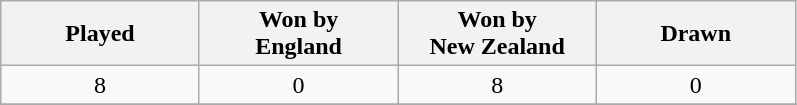<table class="wikitable">
<tr>
<th width="125">Played</th>
<th width="125">Won by<br>England</th>
<th width="125">Won by<br>New Zealand</th>
<th width="125">Drawn</th>
</tr>
<tr>
<td align=center>8</td>
<td align=center>0</td>
<td align=center>8</td>
<td align=center>0</td>
</tr>
<tr>
</tr>
</table>
